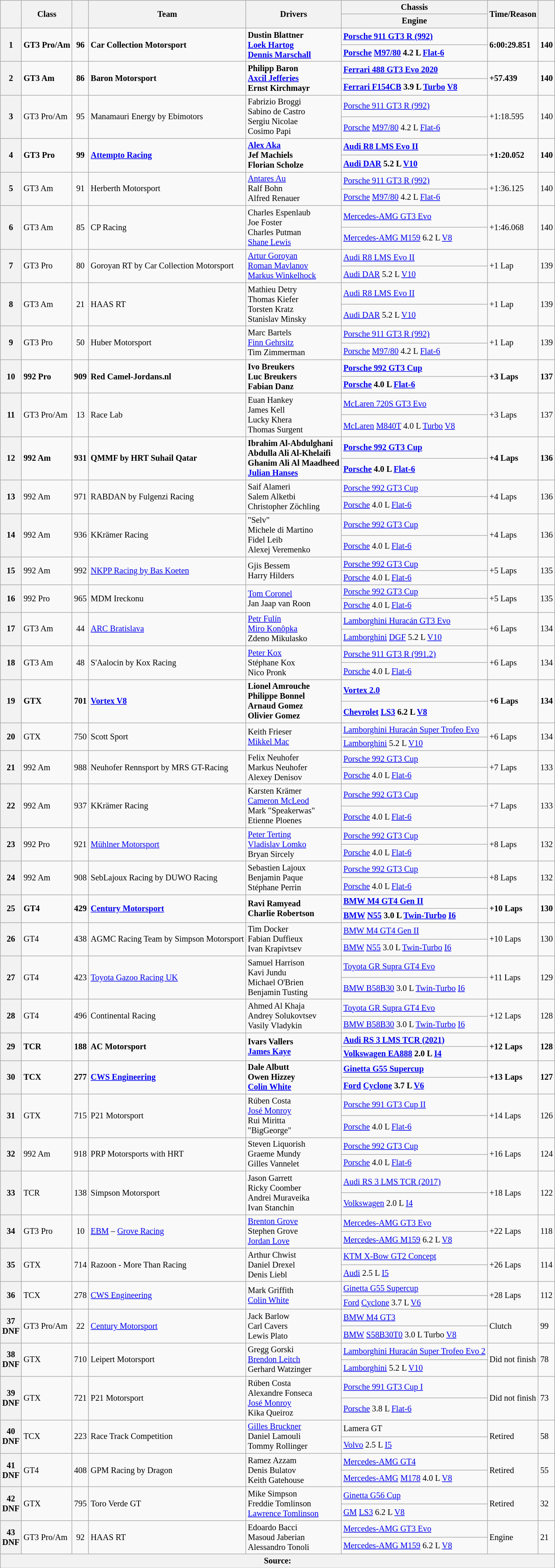<table class="wikitable" style="font-size: 85%;">
<tr>
<th rowspan="2"></th>
<th rowspan="2">Class</th>
<th rowspan="2"></th>
<th rowspan="2">Team</th>
<th rowspan="2">Drivers</th>
<th>Chassis</th>
<th rowspan="2">Time/Reason</th>
<th rowspan="2"></th>
</tr>
<tr>
<th>Engine</th>
</tr>
<tr>
<th rowspan="2">1</th>
<td rowspan="2"><strong>GT3 Pro/Am</strong></td>
<td rowspan="2" align="center"><strong>96</strong></td>
<td rowspan="2"><strong> Car Collection Motorsport</strong></td>
<td rowspan="2"><strong> Dustin Blattner<br> <a href='#'>Loek Hartog</a><br> <a href='#'>Dennis Marschall</a></strong></td>
<td><a href='#'><strong>Porsche 911 GT3 R (992)</strong></a></td>
<td rowspan="2"><strong>6:00:29.851</strong></td>
<td rowspan="2"><strong>140</strong></td>
</tr>
<tr>
<td><strong><a href='#'>Porsche</a> <a href='#'>M97/80</a> 4.2 L <a href='#'>Flat-6</a></strong></td>
</tr>
<tr>
<th rowspan="2">2</th>
<td rowspan="2"><strong>GT3 Am</strong></td>
<td rowspan="2" align="center"><strong>86</strong></td>
<td rowspan="2"><strong> Baron Motorsport</strong></td>
<td rowspan="2"><strong> Philipp Baron<br> <a href='#'>Axcil Jefferies</a><br> Ernst Kirchmayr</strong></td>
<td><a href='#'><strong>Ferrari 488 GT3 Evo 2020</strong></a></td>
<td rowspan="2"><strong>+57.439</strong></td>
<td rowspan="2"><strong>140</strong></td>
</tr>
<tr>
<td><strong><a href='#'>Ferrari F154CB</a> 3.9 L <a href='#'>Turbo</a> <a href='#'>V8</a></strong></td>
</tr>
<tr>
<th rowspan="2">3</th>
<td rowspan="2">GT3 Pro/Am</td>
<td rowspan="2" align="center">95</td>
<td rowspan="2"> Manamauri Energy by Ebimotors</td>
<td rowspan="2"> Fabrizio Broggi<br> Sabino de Castro<br> Sergiu Nicolae<br> Cosimo Papi</td>
<td><a href='#'>Porsche 911 GT3 R (992)</a></td>
<td rowspan="2">+1:18.595</td>
<td rowspan="2">140</td>
</tr>
<tr>
<td><a href='#'>Porsche</a> <a href='#'>M97/80</a> 4.2 L <a href='#'>Flat-6</a></td>
</tr>
<tr>
<th rowspan="2">4</th>
<td rowspan="2"><strong>GT3 Pro</strong></td>
<td rowspan="2" align="center"><strong>99</strong></td>
<td rowspan="2"><strong> <a href='#'>Attempto Racing</a></strong></td>
<td rowspan="2"><strong> <a href='#'>Alex Aka</a><br> Jef Machiels<br> Florian Scholze</strong></td>
<td><a href='#'><strong>Audi R8 LMS Evo II</strong></a></td>
<td rowspan="2"><strong>+1:20.052</strong></td>
<td rowspan="2"><strong>140</strong></td>
</tr>
<tr>
<td><strong><a href='#'>Audi DAR</a> 5.2 L <a href='#'>V10</a></strong></td>
</tr>
<tr>
<th rowspan="2">5</th>
<td rowspan="2">GT3 Am</td>
<td rowspan="2" align="center">91</td>
<td rowspan="2"> Herberth Motorsport</td>
<td rowspan="2"> <a href='#'>Antares Au</a><br> Ralf Bohn<br> Alfred Renauer</td>
<td><a href='#'>Porsche 911 GT3 R (992)</a></td>
<td rowspan="2">+1:36.125</td>
<td rowspan="2">140</td>
</tr>
<tr>
<td><a href='#'>Porsche</a> <a href='#'>M97/80</a> 4.2 L <a href='#'>Flat-6</a></td>
</tr>
<tr>
<th rowspan="2">6</th>
<td rowspan="2">GT3 Am</td>
<td rowspan="2" align="center">85</td>
<td rowspan="2"> CP Racing</td>
<td rowspan="2"> Charles Espenlaub<br> Joe Foster<br> Charles Putman<br> <a href='#'>Shane Lewis</a></td>
<td><a href='#'>Mercedes-AMG GT3 Evo</a></td>
<td rowspan="2">+1:46.068</td>
<td rowspan="2">140</td>
</tr>
<tr>
<td><a href='#'>Mercedes-AMG M159</a> 6.2 L <a href='#'>V8</a></td>
</tr>
<tr>
<th rowspan="2">7</th>
<td rowspan="2">GT3 Pro</td>
<td rowspan="2" align="center">80</td>
<td rowspan="2"> Goroyan RT by Car Collection Motorsport</td>
<td rowspan="2"> <a href='#'>Artur Goroyan</a><br> <a href='#'>Roman Mavlanov</a><br> <a href='#'>Markus Winkelhock</a></td>
<td><a href='#'>Audi R8 LMS Evo II</a></td>
<td rowspan="2">+1 Lap</td>
<td rowspan="2">139</td>
</tr>
<tr>
<td><a href='#'>Audi DAR</a> 5.2 L <a href='#'>V10</a></td>
</tr>
<tr>
<th rowspan="2">8</th>
<td rowspan="2">GT3 Am</td>
<td rowspan="2" align="center">21</td>
<td rowspan="2"> HAAS RT</td>
<td rowspan="2"> Mathieu Detry<br> Thomas Kiefer<br> Torsten Kratz<br> Stanislav Minsky</td>
<td><a href='#'>Audi R8 LMS Evo II</a></td>
<td rowspan="2">+1 Lap</td>
<td rowspan="2">139</td>
</tr>
<tr>
<td><a href='#'>Audi DAR</a> 5.2 L <a href='#'>V10</a></td>
</tr>
<tr>
<th rowspan="2">9</th>
<td rowspan="2">GT3 Pro</td>
<td rowspan="2" align="center">50</td>
<td rowspan="2"> Huber Motorsport</td>
<td rowspan="2"> Marc Bartels<br> <a href='#'>Finn Gehrsitz</a><br> Tim Zimmerman</td>
<td><a href='#'>Porsche 911 GT3 R (992)</a></td>
<td rowspan="2">+1 Lap</td>
<td rowspan="2">139</td>
</tr>
<tr>
<td><a href='#'>Porsche</a> <a href='#'>M97/80</a> 4.2 L <a href='#'>Flat-6</a></td>
</tr>
<tr>
<th rowspan="2">10</th>
<td rowspan="2"><strong>992 Pro</strong></td>
<td rowspan="2" align="center"><strong>909</strong></td>
<td rowspan="2"><strong> Red Camel-Jordans.nl</strong></td>
<td rowspan="2"><strong> Ivo Breukers<br> Luc Breukers<br> Fabian Danz</strong></td>
<td><a href='#'><strong>Porsche 992 GT3 Cup</strong></a></td>
<td rowspan="2"><strong>+3 Laps</strong></td>
<td rowspan="2"><strong>137</strong></td>
</tr>
<tr>
<td><strong><a href='#'>Porsche</a> 4.0 L <a href='#'>Flat-6</a></strong></td>
</tr>
<tr>
<th rowspan="2">11</th>
<td rowspan="2">GT3 Pro/Am</td>
<td rowspan="2" align="center">13</td>
<td rowspan="2"> Race Lab</td>
<td rowspan="2"> Euan Hankey<br> James Kell<br> Lucky Khera<br> Thomas Surgent</td>
<td><a href='#'>McLaren 720S GT3 Evo</a></td>
<td rowspan="2">+3 Laps</td>
<td rowspan="2">137</td>
</tr>
<tr>
<td><a href='#'>McLaren</a> <a href='#'>M840T</a> 4.0 L <a href='#'>Turbo</a> <a href='#'>V8</a></td>
</tr>
<tr>
<th rowspan="2">12</th>
<td rowspan="2"><strong>992 Am</strong></td>
<td rowspan="2" align="center"><strong>931</strong></td>
<td rowspan="2"><strong> QMMF by HRT Suhail Qatar</strong></td>
<td rowspan="2"><strong> Ibrahim Al-Abdulghani<br> Abdulla Ali Al-Khelaifi<br> Ghanim Ali Al Maadheed<br> <a href='#'>Julian Hanses</a></strong></td>
<td><a href='#'><strong>Porsche 992 GT3 Cup</strong></a></td>
<td rowspan="2"><strong>+4 Laps</strong></td>
<td rowspan="2"><strong>136</strong></td>
</tr>
<tr>
<td><strong><a href='#'>Porsche</a> 4.0 L <a href='#'>Flat-6</a></strong></td>
</tr>
<tr>
<th rowspan="2">13</th>
<td rowspan="2">992 Am</td>
<td rowspan="2" align="center">971</td>
<td rowspan="2"> RABDAN by Fulgenzi Racing</td>
<td rowspan="2"> Saif Alameri<br> Salem Alketbi<br> Christopher Zöchling</td>
<td><a href='#'>Porsche 992 GT3 Cup</a></td>
<td rowspan="2">+4 Laps</td>
<td rowspan="2">136</td>
</tr>
<tr>
<td><a href='#'>Porsche</a> 4.0 L <a href='#'>Flat-6</a></td>
</tr>
<tr>
<th rowspan="2">14</th>
<td rowspan="2">992 Am</td>
<td rowspan="2" align="center">936</td>
<td rowspan="2"> KKrämer Racing</td>
<td rowspan="2"> "Selv"<br> Michele di Martino<br> Fidel Leib<br> Alexej Veremenko</td>
<td><a href='#'>Porsche 992 GT3 Cup</a></td>
<td rowspan="2">+4 Laps</td>
<td rowspan="2">136</td>
</tr>
<tr>
<td><a href='#'>Porsche</a> 4.0 L <a href='#'>Flat-6</a></td>
</tr>
<tr>
<th rowspan="2">15</th>
<td rowspan="2">992 Am</td>
<td rowspan="2" align="center">992</td>
<td rowspan="2"> <a href='#'>NKPP Racing by Bas Koeten</a></td>
<td rowspan="2"> Gjis Bessem<br> Harry Hilders</td>
<td><a href='#'>Porsche 992 GT3 Cup</a></td>
<td rowspan="2">+5 Laps</td>
<td rowspan="2">135</td>
</tr>
<tr>
<td><a href='#'>Porsche</a> 4.0 L <a href='#'>Flat-6</a></td>
</tr>
<tr>
<th rowspan="2">16</th>
<td rowspan="2">992 Pro</td>
<td rowspan="2" align="center">965</td>
<td rowspan="2"> MDM Ireckonu</td>
<td rowspan="2"> <a href='#'>Tom Coronel</a><br> Jan Jaap van Roon</td>
<td><a href='#'>Porsche 992 GT3 Cup</a></td>
<td rowspan="2">+5 Laps</td>
<td rowspan="2">135</td>
</tr>
<tr>
<td><a href='#'>Porsche</a> 4.0 L <a href='#'>Flat-6</a></td>
</tr>
<tr>
<th rowspan="2">17</th>
<td rowspan="2">GT3 Am</td>
<td rowspan="2" align="center">44</td>
<td rowspan="2"> <a href='#'>ARC Bratislava</a></td>
<td rowspan="2"> <a href='#'>Petr Fulín</a><br> <a href='#'>Miro Konôpka</a><br> Zdeno Mikulasko</td>
<td><a href='#'>Lamborghini Huracán GT3 Evo</a></td>
<td rowspan="2">+6 Laps</td>
<td rowspan="2">134</td>
</tr>
<tr>
<td><a href='#'>Lamborghini</a> <a href='#'>DGF</a> 5.2 L <a href='#'>V10</a></td>
</tr>
<tr>
<th rowspan="2">18</th>
<td rowspan="2">GT3 Am</td>
<td rowspan="2" align="center">48</td>
<td rowspan="2"> S'Aalocin by Kox Racing</td>
<td rowspan="2"> <a href='#'>Peter Kox</a><br> Stéphane Kox<br> Nico Pronk</td>
<td><a href='#'>Porsche 911 GT3 R (991.2)</a></td>
<td rowspan="2">+6 Laps</td>
<td rowspan="2">134</td>
</tr>
<tr>
<td><a href='#'>Porsche</a> 4.0 L <a href='#'>Flat-6</a></td>
</tr>
<tr>
<th rowspan="2">19</th>
<td rowspan="2"><strong>GTX</strong></td>
<td rowspan="2" align="center"><strong>701</strong></td>
<td rowspan="2"><strong> <a href='#'>Vortex V8</a></strong></td>
<td rowspan="2"><strong> Lionel Amrouche<br> Philippe Bonnel<br> Arnaud Gomez<br> Olivier Gomez</strong></td>
<td><a href='#'><strong>Vortex 2.0</strong></a></td>
<td rowspan="2"><strong>+6 Laps</strong></td>
<td rowspan="2"><strong>134</strong></td>
</tr>
<tr>
<td><strong><a href='#'>Chevrolet</a> <a href='#'>LS3</a> 6.2 L <a href='#'>V8</a></strong></td>
</tr>
<tr>
<th rowspan="2">20</th>
<td rowspan="2">GTX</td>
<td rowspan="2" align="center">750</td>
<td rowspan="2"> Scott Sport</td>
<td rowspan="2"> Keith Frieser<br> <a href='#'>Mikkel Mac</a></td>
<td><a href='#'>Lamborghini Huracán Super Trofeo Evo</a></td>
<td rowspan="2">+6 Laps</td>
<td rowspan="2">134</td>
</tr>
<tr>
<td><a href='#'>Lamborghini</a> 5.2 L <a href='#'>V10</a></td>
</tr>
<tr>
<th rowspan="2">21</th>
<td rowspan="2">992 Am</td>
<td rowspan="2" align="center">988</td>
<td rowspan="2"> Neuhofer Rennsport by MRS GT-Racing</td>
<td rowspan="2"> Felix Neuhofer<br> Markus Neuhofer<br> Alexey Denisov</td>
<td><a href='#'>Porsche 992 GT3 Cup</a></td>
<td rowspan="2">+7 Laps</td>
<td rowspan="2">133</td>
</tr>
<tr>
<td><a href='#'>Porsche</a> 4.0 L <a href='#'>Flat-6</a></td>
</tr>
<tr>
<th rowspan="2">22</th>
<td rowspan="2">992 Am</td>
<td rowspan="2" align="center">937</td>
<td rowspan="2"> KKrämer Racing</td>
<td rowspan="2"> Karsten Krämer<br> <a href='#'>Cameron McLeod</a><br> Mark "Speakerwas"<br> Etienne Ploenes</td>
<td><a href='#'>Porsche 992 GT3 Cup</a></td>
<td rowspan="2">+7 Laps</td>
<td rowspan="2">133</td>
</tr>
<tr>
<td><a href='#'>Porsche</a> 4.0 L <a href='#'>Flat-6</a></td>
</tr>
<tr>
<th rowspan="2">23</th>
<td rowspan="2">992 Pro</td>
<td rowspan="2" align="center">921</td>
<td rowspan="2"> <a href='#'>Mühlner Motorsport</a></td>
<td rowspan="2"> <a href='#'>Peter Terting</a><br> <a href='#'>Vladislav Lomko</a><br> Bryan Sircely</td>
<td><a href='#'>Porsche 992 GT3 Cup</a></td>
<td rowspan="2">+8 Laps</td>
<td rowspan="2">132</td>
</tr>
<tr>
<td><a href='#'>Porsche</a> 4.0 L <a href='#'>Flat-6</a></td>
</tr>
<tr>
<th rowspan="2">24</th>
<td rowspan="2">992 Am</td>
<td rowspan="2" align="center">908</td>
<td rowspan="2"> SebLajoux Racing by DUWO Racing</td>
<td rowspan="2"> Sebastien Lajoux<br> Benjamin Paque<br> Stéphane Perrin</td>
<td><a href='#'>Porsche 992 GT3 Cup</a></td>
<td rowspan="2">+8 Laps</td>
<td rowspan="2">132</td>
</tr>
<tr>
<td><a href='#'>Porsche</a> 4.0 L <a href='#'>Flat-6</a></td>
</tr>
<tr>
<th rowspan="2">25</th>
<td rowspan="2"><strong>GT4</strong></td>
<td rowspan="2" align="center"><strong>429</strong></td>
<td rowspan="2"><strong> <a href='#'>Century Motorsport</a></strong></td>
<td rowspan="2"><strong> Ravi Ramyead<br> Charlie Robertson</strong></td>
<td><a href='#'><strong>BMW M4 GT4 Gen II</strong></a></td>
<td rowspan="2"><strong>+10 Laps</strong></td>
<td rowspan="2"><strong>130</strong></td>
</tr>
<tr>
<td><strong><a href='#'>BMW</a> <a href='#'>N55</a> 3.0 L <a href='#'>Twin-Turbo</a> <a href='#'>I6</a></strong></td>
</tr>
<tr>
<th rowspan="2">26</th>
<td rowspan="2">GT4</td>
<td rowspan="2" align="center">438</td>
<td rowspan="2"> AGMC Racing Team by Simpson Motorsport</td>
<td rowspan="2"> Tim Docker<br> Fabian Duffieux<br> Ivan Krapivtsev</td>
<td><a href='#'>BMW M4 GT4 Gen II</a></td>
<td rowspan="2">+10 Laps</td>
<td rowspan="2">130</td>
</tr>
<tr>
<td><a href='#'>BMW</a> <a href='#'>N55</a> 3.0 L <a href='#'>Twin-Turbo</a> <a href='#'>I6</a></td>
</tr>
<tr>
<th rowspan="2">27</th>
<td rowspan="2">GT4</td>
<td rowspan="2" align="center">423</td>
<td rowspan="2"> <a href='#'>Toyota Gazoo Racing UK</a></td>
<td rowspan="2"> Samuel Harrison<br> Kavi Jundu<br> Michael O'Brien<br> Benjamin Tusting</td>
<td><a href='#'>Toyota GR Supra GT4 Evo</a></td>
<td rowspan="2">+11 Laps</td>
<td rowspan="2">129</td>
</tr>
<tr>
<td><a href='#'>BMW B58B30</a> 3.0 L <a href='#'>Twin-Turbo</a> <a href='#'>I6</a></td>
</tr>
<tr>
<th rowspan="2">28</th>
<td rowspan="2">GT4</td>
<td rowspan="2" align="center">496</td>
<td rowspan="2"> Continental Racing</td>
<td rowspan="2"> Ahmed Al Khaja<br> Andrey Solukovtsev<br> Vasily Vladykin</td>
<td><a href='#'>Toyota GR Supra GT4 Evo</a></td>
<td rowspan="2">+12 Laps</td>
<td rowspan="2">128</td>
</tr>
<tr>
<td><a href='#'>BMW B58B30</a> 3.0 L <a href='#'>Twin-Turbo</a> <a href='#'>I6</a></td>
</tr>
<tr>
<th rowspan="2">29</th>
<td rowspan="2"><strong>TCR</strong></td>
<td rowspan="2" align="center"><strong>188</strong></td>
<td rowspan="2"><strong> AC Motorsport</strong></td>
<td rowspan="2"><strong> Ivars Vallers<br> <a href='#'>James Kaye</a></strong></td>
<td><a href='#'><strong>Audi RS 3 LMS TCR (2021)</strong></a></td>
<td rowspan="2"><strong>+12 Laps</strong></td>
<td rowspan="2"><strong>128</strong></td>
</tr>
<tr>
<td><strong><a href='#'>Volkswagen EA888</a> 2.0 L <a href='#'>I4</a></strong></td>
</tr>
<tr>
<th rowspan="2">30</th>
<td rowspan="2"><strong>TCX</strong></td>
<td rowspan="2" align="center"><strong>277</strong></td>
<td rowspan="2"><strong> <a href='#'>CWS Engineering</a></strong></td>
<td rowspan="2"><strong> Dale Albutt<br> Owen Hizzey<br> <a href='#'>Colin White</a></strong></td>
<td><a href='#'><strong>Ginetta G55 Supercup</strong></a></td>
<td rowspan="2"><strong>+13 Laps</strong></td>
<td rowspan="2"><strong>127</strong></td>
</tr>
<tr>
<td><strong><a href='#'>Ford</a> <a href='#'>Cyclone</a> 3.7 L <a href='#'>V6</a></strong></td>
</tr>
<tr>
<th rowspan="2">31</th>
<td rowspan="2">GTX</td>
<td rowspan="2" align="center">715</td>
<td rowspan="2"> P21 Motorsport</td>
<td rowspan="2"> Rúben Costa<br> <a href='#'>José Monroy</a><br> Rui Miritta<br> "BigGeorge"</td>
<td><a href='#'>Porsche 991 GT3 Cup II</a></td>
<td rowspan="2">+14 Laps</td>
<td rowspan="2">126</td>
</tr>
<tr>
<td><a href='#'>Porsche</a> 4.0 L <a href='#'>Flat-6</a></td>
</tr>
<tr>
<th rowspan="2">32</th>
<td rowspan="2">992 Am</td>
<td rowspan="2">918</td>
<td rowspan="2"> PRP Motorsports with HRT</td>
<td rowspan="2"> Steven Liquorish<br> Graeme Mundy<br> Gilles Vannelet</td>
<td><a href='#'>Porsche 992 GT3 Cup</a></td>
<td rowspan="2">+16 Laps</td>
<td rowspan="2">124</td>
</tr>
<tr>
<td><a href='#'>Porsche</a> 4.0 L <a href='#'>Flat-6</a></td>
</tr>
<tr>
<th rowspan="2">33</th>
<td rowspan="2">TCR</td>
<td rowspan="2" align="center">138</td>
<td rowspan="2"> Simpson Motorsport</td>
<td rowspan="2"> Jason Garrett<br> Ricky Coomber<br> Andrei Muraveika<br> Ivan Stanchin</td>
<td><a href='#'>Audi RS 3 LMS TCR (2017)</a></td>
<td rowspan="2">+18 Laps</td>
<td rowspan="2">122</td>
</tr>
<tr>
<td><a href='#'>Volkswagen</a> 2.0 L <a href='#'>I4</a></td>
</tr>
<tr>
<th rowspan="2">34</th>
<td rowspan="2">GT3 Pro</td>
<td rowspan="2" align="center">10</td>
<td rowspan="2"> <a href='#'>EBM</a> – <a href='#'>Grove Racing</a></td>
<td rowspan="2"> <a href='#'>Brenton Grove</a><br> Stephen Grove<br> <a href='#'>Jordan Love</a></td>
<td><a href='#'>Mercedes-AMG GT3 Evo</a></td>
<td rowspan="2">+22 Laps</td>
<td rowspan="2">118</td>
</tr>
<tr>
<td><a href='#'>Mercedes-AMG M159</a> 6.2 L <a href='#'>V8</a></td>
</tr>
<tr>
<th rowspan="2">35</th>
<td rowspan="2">GTX</td>
<td rowspan="2" align="center">714</td>
<td rowspan="2"> Razoon - More Than Racing</td>
<td rowspan="2"> Arthur Chwist<br> Daniel Drexel<br> Denis Liebl</td>
<td><a href='#'>KTM X-Bow GT2 Concept</a></td>
<td rowspan="2">+26 Laps</td>
<td rowspan="2">114</td>
</tr>
<tr>
<td><a href='#'>Audi</a> 2.5 L <a href='#'>I5</a></td>
</tr>
<tr>
<th rowspan="2">36</th>
<td rowspan="2">TCX</td>
<td rowspan="2" align="center">278</td>
<td rowspan="2"> <a href='#'>CWS Engineering</a></td>
<td rowspan="2"> Mark Griffith<br> <a href='#'>Colin White</a></td>
<td><a href='#'>Ginetta G55 Supercup</a></td>
<td rowspan="2">+28 Laps</td>
<td rowspan="2">112</td>
</tr>
<tr>
<td><a href='#'>Ford</a> <a href='#'>Cyclone</a> 3.7 L <a href='#'>V6</a></td>
</tr>
<tr>
<th rowspan="2">37<br>DNF</th>
<td rowspan="2">GT3 Pro/Am</td>
<td rowspan="2" align="center">22</td>
<td rowspan="2"> <a href='#'>Century Motorsport</a></td>
<td rowspan="2"> Jack Barlow<br> Carl Cavers<br> Lewis Plato</td>
<td><a href='#'>BMW M4 GT3</a></td>
<td rowspan="2">Clutch</td>
<td rowspan="2">99</td>
</tr>
<tr>
<td><a href='#'>BMW</a> <a href='#'>S58B30T0</a> 3.0 L Turbo <a href='#'>V8</a></td>
</tr>
<tr>
<th rowspan="2">38<br>DNF</th>
<td rowspan="2">GTX</td>
<td rowspan="2" align="center">710</td>
<td rowspan="2"> Leipert Motorsport</td>
<td rowspan="2"> Gregg Gorski<br> <a href='#'>Brendon Leitch</a><br> Gerhard Watzinger</td>
<td><a href='#'>Lamborghini Huracán Super Trofeo Evo 2</a></td>
<td rowspan="2">Did not finish</td>
<td rowspan="2">78</td>
</tr>
<tr>
<td><a href='#'>Lamborghini</a> 5.2 L <a href='#'>V10</a></td>
</tr>
<tr>
<th rowspan="2">39<br>DNF</th>
<td rowspan="2">GTX</td>
<td rowspan="2" align="center">721</td>
<td rowspan="2"> P21 Motorsport</td>
<td rowspan="2"> Rúben Costa<br> Alexandre Fonseca<br> <a href='#'>José Monroy</a><br> Kika Queiroz</td>
<td><a href='#'>Porsche 991 GT3 Cup I</a></td>
<td rowspan="2">Did not finish</td>
<td rowspan="2">73</td>
</tr>
<tr>
<td><a href='#'>Porsche</a> 3.8 L <a href='#'>Flat-6</a></td>
</tr>
<tr>
<th rowspan="2">40<br>DNF</th>
<td rowspan="2">TCX</td>
<td rowspan="2" align="center">223</td>
<td rowspan="2"> Race Track Competition</td>
<td rowspan="2"> <a href='#'>Gilles Bruckner</a><br> Daniel Lamouli<br> Tommy Rollinger</td>
<td>Lamera GT</td>
<td rowspan="2">Retired</td>
<td rowspan="2">58</td>
</tr>
<tr>
<td><a href='#'>Volvo</a> 2.5 L <a href='#'>I5</a></td>
</tr>
<tr>
<th rowspan="2">41<br>DNF</th>
<td rowspan="2">GT4</td>
<td rowspan="2" align="center">408</td>
<td rowspan="2"> GPM Racing by Dragon</td>
<td rowspan="2"> Ramez Azzam<br> Denis Bulatov<br> Keith Gatehouse</td>
<td><a href='#'>Mercedes-AMG GT4</a></td>
<td rowspan="2">Retired</td>
<td rowspan="2">55</td>
</tr>
<tr>
<td><a href='#'>Mercedes-AMG</a> <a href='#'>M178</a> 4.0 L <a href='#'>V8</a></td>
</tr>
<tr>
<th rowspan="2">42<br>DNF</th>
<td rowspan="2">GTX</td>
<td rowspan="2" align="center">795</td>
<td rowspan="2"> Toro Verde GT</td>
<td rowspan="2"> Mike Simpson<br> Freddie Tomlinson<br> <a href='#'>Lawrence Tomlinson</a></td>
<td><a href='#'>Ginetta G56 Cup</a></td>
<td rowspan="2">Retired</td>
<td rowspan="2">32</td>
</tr>
<tr>
<td><a href='#'>GM</a> <a href='#'>LS3</a> 6.2 L <a href='#'>V8</a></td>
</tr>
<tr>
<th rowspan="2">43<br>DNF</th>
<td rowspan="2">GT3 Pro/Am</td>
<td rowspan="2" align="center">92</td>
<td rowspan="2"> HAAS RT</td>
<td rowspan="2"> Edoardo Bacci<br> Masoud Jaberian<br> Alessandro Tonoli</td>
<td><a href='#'>Mercedes-AMG GT3 Evo</a></td>
<td rowspan="2">Engine</td>
<td rowspan="2">21</td>
</tr>
<tr>
<td><a href='#'>Mercedes-AMG M159</a> 6.2 L <a href='#'>V8</a></td>
</tr>
<tr>
<th colspan="8">Source:</th>
</tr>
</table>
